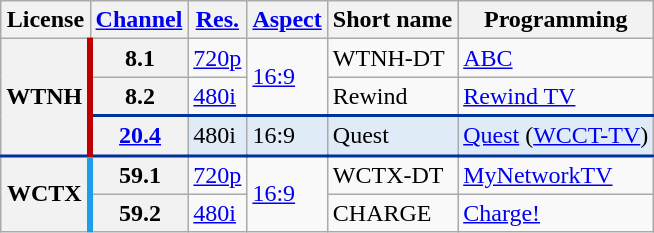<table class="wikitable">
<tr>
<th scope = "col">License</th>
<th scope = "col"><a href='#'>Channel</a></th>
<th scope = "col"><a href='#'>Res.</a></th>
<th scope = "col"><a href='#'>Aspect</a></th>
<th scope = "col">Short name</th>
<th scope = "col">Programming</th>
</tr>
<tr>
<th rowspan = "3" scope = "row" style="border-right: 4px solid #c00000;">WTNH</th>
<th scope = "row">8.1</th>
<td><a href='#'>720p</a></td>
<td rowspan=2><a href='#'>16:9</a></td>
<td>WTNH-DT</td>
<td><a href='#'>ABC</a></td>
</tr>
<tr>
<th scope = "row">8.2</th>
<td><a href='#'>480i</a></td>
<td>Rewind</td>
<td><a href='#'>Rewind TV</a></td>
</tr>
<tr style="background-color:#DFEBF6; border-top: 2px solid #003399; border-bottom: 2px solid #003399;">
<th scope = "row"><a href='#'>20.4</a></th>
<td>480i</td>
<td>16:9</td>
<td>Quest</td>
<td><a href='#'>Quest</a> (<a href='#'>WCCT-TV</a>)</td>
</tr>
<tr>
<th rowspan= "2" scope = "row" style="border-right: 4px solid #1d9ee9;">WCTX</th>
<th scope = "row">59.1</th>
<td><a href='#'>720p</a></td>
<td rowspan=2><a href='#'>16:9</a></td>
<td>WCTX-DT</td>
<td><a href='#'>MyNetworkTV</a></td>
</tr>
<tr>
<th scope = "row">59.2</th>
<td><a href='#'>480i</a></td>
<td>CHARGE</td>
<td><a href='#'>Charge!</a></td>
</tr>
</table>
